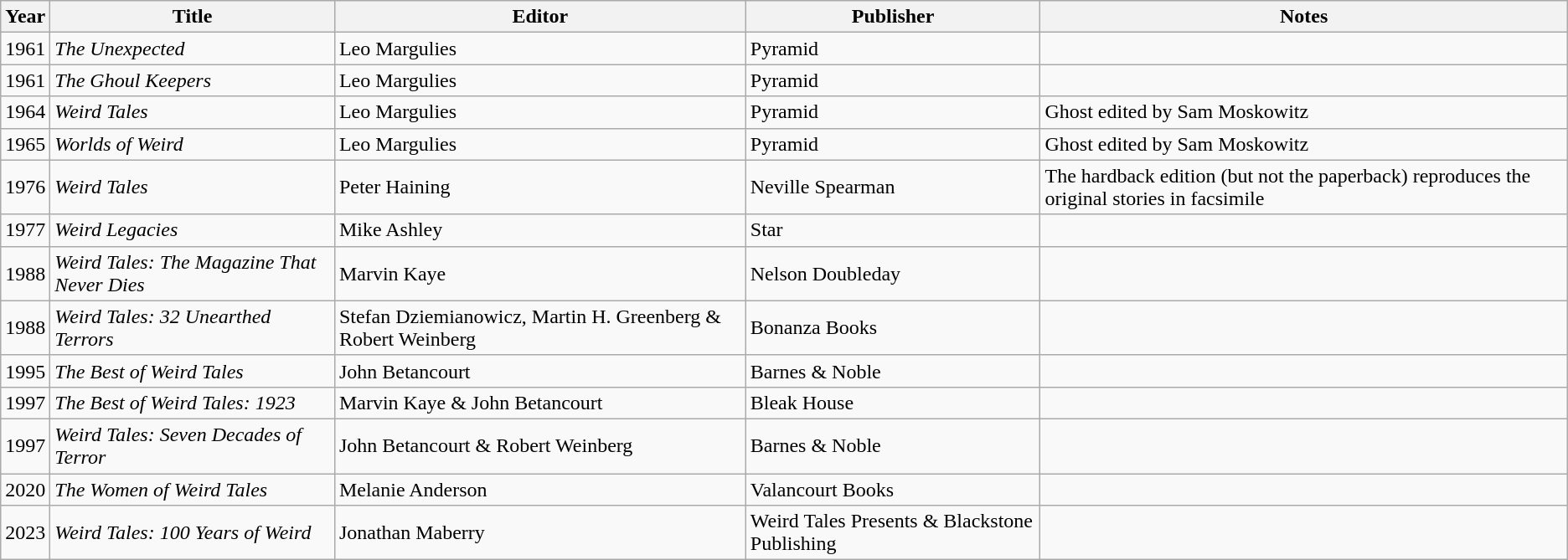<table class="wikitable">
<tr>
<th>Year</th>
<th>Title</th>
<th>Editor</th>
<th>Publisher</th>
<th>Notes</th>
</tr>
<tr>
<td>1961</td>
<td><em>The Unexpected</em></td>
<td>Leo Margulies</td>
<td>Pyramid</td>
<td></td>
</tr>
<tr>
<td>1961</td>
<td><em>The Ghoul Keepers</em></td>
<td>Leo Margulies</td>
<td>Pyramid</td>
<td></td>
</tr>
<tr>
<td>1964</td>
<td><em>Weird Tales</em></td>
<td>Leo Margulies</td>
<td>Pyramid</td>
<td>Ghost edited by Sam Moskowitz</td>
</tr>
<tr>
<td>1965</td>
<td><em>Worlds of Weird</em></td>
<td>Leo Margulies</td>
<td>Pyramid</td>
<td>Ghost edited by Sam Moskowitz</td>
</tr>
<tr>
<td>1976</td>
<td><em>Weird Tales</em></td>
<td>Peter Haining</td>
<td>Neville Spearman</td>
<td>The hardback edition (but not the paperback) reproduces the original stories in facsimile</td>
</tr>
<tr>
<td>1977</td>
<td><em>Weird Legacies</em></td>
<td>Mike Ashley</td>
<td>Star</td>
<td></td>
</tr>
<tr>
<td>1988</td>
<td><em>Weird Tales: The Magazine That Never Dies</em></td>
<td>Marvin Kaye</td>
<td>Nelson Doubleday</td>
<td></td>
</tr>
<tr>
<td>1988</td>
<td><em>Weird Tales: 32 Unearthed Terrors</em></td>
<td>Stefan Dziemianowicz, Martin H. Greenberg &  Robert Weinberg</td>
<td>Bonanza Books</td>
<td></td>
</tr>
<tr>
<td>1995</td>
<td><em>The Best of Weird Tales</em></td>
<td>John Betancourt</td>
<td>Barnes & Noble</td>
<td></td>
</tr>
<tr>
<td>1997</td>
<td><em>The Best of Weird Tales: 1923</em></td>
<td>Marvin Kaye & John Betancourt</td>
<td>Bleak House</td>
<td></td>
</tr>
<tr>
<td>1997</td>
<td><em>Weird Tales: Seven Decades of Terror</em></td>
<td>John Betancourt & Robert Weinberg</td>
<td>Barnes & Noble</td>
<td></td>
</tr>
<tr>
<td>2020</td>
<td><em>The Women of Weird Tales</em></td>
<td>Melanie Anderson</td>
<td>Valancourt Books</td>
<td></td>
</tr>
<tr>
<td>2023</td>
<td><em> Weird Tales: 100 Years of Weird</em></td>
<td>Jonathan Maberry</td>
<td>Weird Tales Presents & Blackstone Publishing</td>
<td></td>
</tr>
</table>
